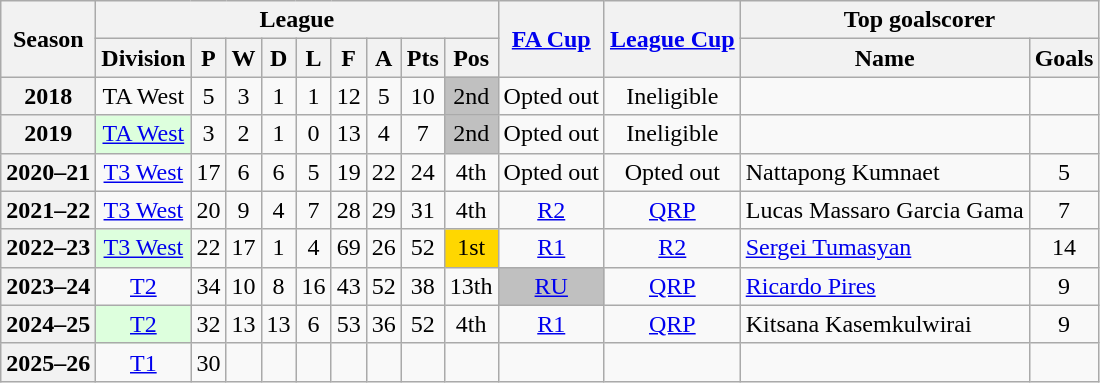<table class="wikitable" style="text-align: center">
<tr>
<th rowspan=2>Season</th>
<th colspan=9>League</th>
<th rowspan=2><a href='#'>FA Cup</a></th>
<th rowspan=2><a href='#'>League Cup</a></th>
<th colspan=2>Top goalscorer</th>
</tr>
<tr>
<th>Division</th>
<th>P</th>
<th>W</th>
<th>D</th>
<th>L</th>
<th>F</th>
<th>A</th>
<th>Pts</th>
<th>Pos</th>
<th>Name</th>
<th>Goals</th>
</tr>
<tr>
<th>2018</th>
<td>TA West</td>
<td>5</td>
<td>3</td>
<td>1</td>
<td>1</td>
<td>12</td>
<td>5</td>
<td>10</td>
<td bgcolor=silver>2nd</td>
<td>Opted out</td>
<td>Ineligible</td>
<td></td>
<td></td>
</tr>
<tr>
<th>2019</th>
<td bgcolor="#DDFFDD"><a href='#'>TA West</a></td>
<td>3</td>
<td>2</td>
<td>1</td>
<td>0</td>
<td>13</td>
<td>4</td>
<td>7</td>
<td bgcolor=silver>2nd</td>
<td>Opted out</td>
<td>Ineligible</td>
<td></td>
<td></td>
</tr>
<tr>
<th>2020–21</th>
<td><a href='#'>T3 West</a></td>
<td>17</td>
<td>6</td>
<td>6</td>
<td>5</td>
<td>19</td>
<td>22</td>
<td>24</td>
<td>4th</td>
<td>Opted out</td>
<td>Opted out</td>
<td align="left"> Nattapong Kumnaet</td>
<td>5</td>
</tr>
<tr>
<th>2021–22</th>
<td><a href='#'>T3 West</a></td>
<td>20</td>
<td>9</td>
<td>4</td>
<td>7</td>
<td>28</td>
<td>29</td>
<td>31</td>
<td>4th</td>
<td><a href='#'>R2</a></td>
<td><a href='#'>QRP</a></td>
<td align="left"> Lucas Massaro Garcia Gama</td>
<td>7</td>
</tr>
<tr>
<th>2022–23</th>
<td bgcolor="#DDFFDD"><a href='#'>T3 West</a></td>
<td>22</td>
<td>17</td>
<td>1</td>
<td>4</td>
<td>69</td>
<td>26</td>
<td>52</td>
<td bgcolor=gold>1st</td>
<td><a href='#'>R1</a></td>
<td><a href='#'>R2</a></td>
<td align="left"> <a href='#'>Sergei Tumasyan</a></td>
<td>14</td>
</tr>
<tr>
<th>2023–24</th>
<td><a href='#'>T2</a></td>
<td>34</td>
<td>10</td>
<td>8</td>
<td>16</td>
<td>43</td>
<td>52</td>
<td>38</td>
<td>13th</td>
<td bgcolor=silver><a href='#'>RU</a></td>
<td><a href='#'>QRP</a></td>
<td align="left"> <a href='#'>Ricardo Pires</a></td>
<td>9</td>
</tr>
<tr>
<th>2024–25</th>
<td bgcolor="#DDFFDD"><a href='#'>T2</a></td>
<td>32</td>
<td>13</td>
<td>13</td>
<td>6</td>
<td>53</td>
<td>36</td>
<td>52</td>
<td>4th</td>
<td><a href='#'>R1</a></td>
<td><a href='#'>QRP</a></td>
<td align="left"> Kitsana Kasemkulwirai</td>
<td>9</td>
</tr>
<tr>
<th>2025–26</th>
<td><a href='#'>T1</a></td>
<td>30</td>
<td></td>
<td></td>
<td></td>
<td></td>
<td></td>
<td></td>
<td></td>
<td></td>
<td></td>
<td></td>
<td></td>
</tr>
</table>
